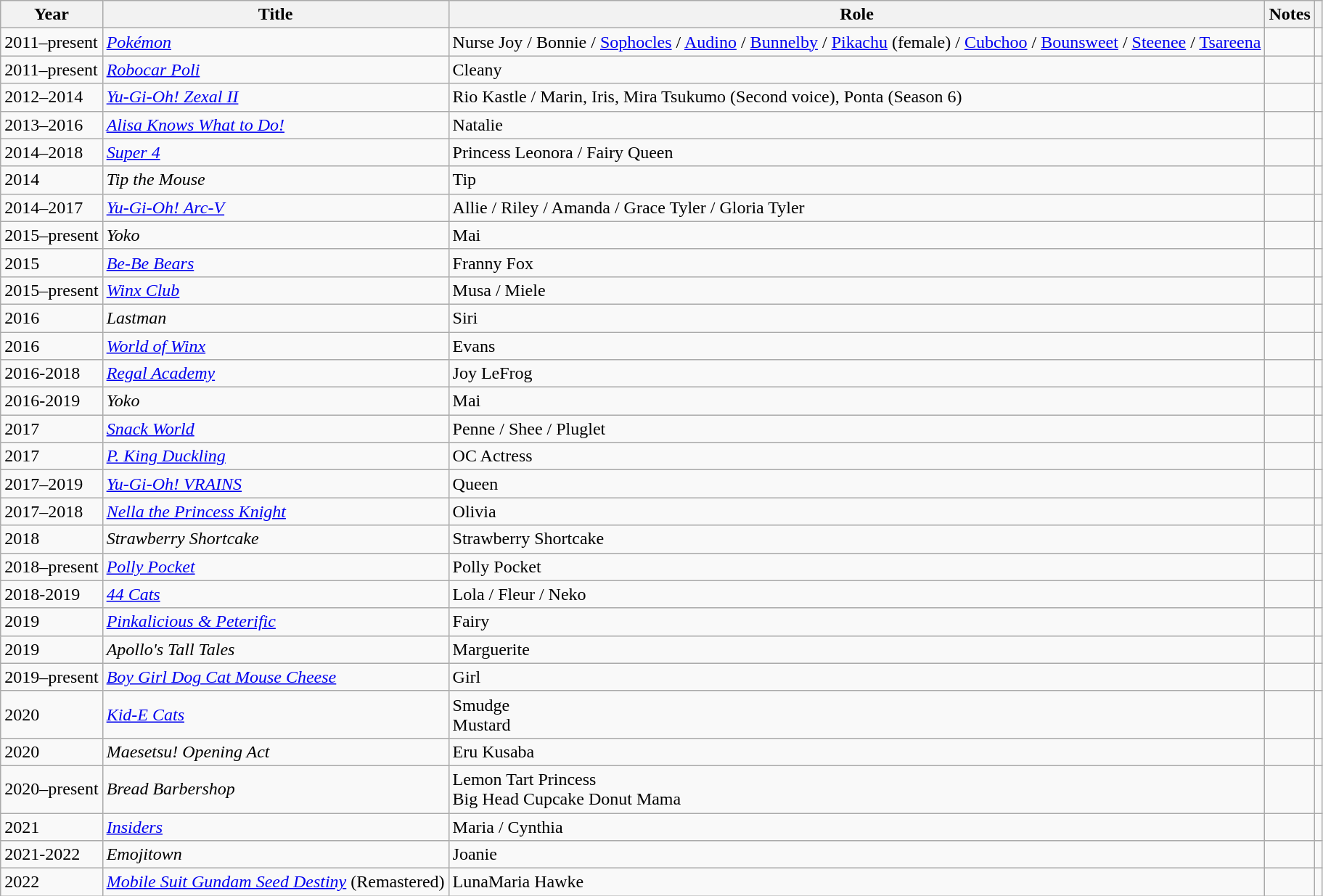<table class="wikitable">
<tr>
<th>Year</th>
<th>Title</th>
<th>Role</th>
<th>Notes</th>
<th></th>
</tr>
<tr>
<td>2011–present</td>
<td><a href='#'><em>Pokémon</em></a></td>
<td>Nurse Joy / Bonnie / <a href='#'>Sophocles</a> / <a href='#'>Audino</a> / <a href='#'>Bunnelby</a> / <a href='#'>Pikachu</a> (female) / <a href='#'>Cubchoo</a> / <a href='#'>Bounsweet</a> / <a href='#'>Steenee</a> / <a href='#'>Tsareena</a></td>
<td></td>
<td></td>
</tr>
<tr>
<td>2011–present</td>
<td><em><a href='#'>Robocar Poli</a></em></td>
<td>Cleany</td>
<td></td>
<td></td>
</tr>
<tr>
<td>2012–2014</td>
<td><em><a href='#'>Yu-Gi-Oh! Zexal II</a></em></td>
<td>Rio Kastle / Marin, Iris, Mira Tsukumo (Second voice), Ponta (Season 6)</td>
<td></td>
<td></td>
</tr>
<tr>
<td>2013–2016</td>
<td><em><a href='#'>Alisa Knows What to Do!</a></em></td>
<td>Natalie</td>
<td></td>
<td></td>
</tr>
<tr>
<td>2014–2018</td>
<td><em><a href='#'>Super 4</a></em></td>
<td>Princess Leonora / Fairy Queen</td>
<td></td>
<td></td>
</tr>
<tr>
<td>2014</td>
<td><em>Tip the Mouse</em></td>
<td>Tip</td>
<td></td>
<td></td>
</tr>
<tr>
<td>2014–2017</td>
<td><em><a href='#'>Yu-Gi-Oh! Arc-V</a></em></td>
<td>Allie / Riley / Amanda / Grace Tyler / Gloria Tyler</td>
<td></td>
<td></td>
</tr>
<tr>
<td>2015–present</td>
<td><em>Yoko</em></td>
<td>Mai</td>
<td></td>
<td></td>
</tr>
<tr>
<td>2015</td>
<td><em><a href='#'>Be-Be Bears</a></em></td>
<td>Franny Fox</td>
<td></td>
<td></td>
</tr>
<tr>
<td>2015–present</td>
<td><em><a href='#'>Winx Club</a></em></td>
<td>Musa / Miele</td>
<td></td>
<td></td>
</tr>
<tr>
<td>2016</td>
<td><em>Lastman</em></td>
<td>Siri</td>
<td></td>
<td></td>
</tr>
<tr>
<td>2016</td>
<td><em><a href='#'>World of Winx</a></em></td>
<td>Evans</td>
<td></td>
<td></td>
</tr>
<tr>
<td>2016-2018</td>
<td><em><a href='#'>Regal Academy</a></em></td>
<td>Joy LeFrog</td>
<td></td>
<td></td>
</tr>
<tr>
<td>2016-2019</td>
<td><em>Yoko</em></td>
<td>Mai</td>
<td></td>
<td></td>
</tr>
<tr>
<td>2017</td>
<td><em><a href='#'>Snack World</a></em></td>
<td>Penne / Shee / Pluglet</td>
<td></td>
<td></td>
</tr>
<tr>
<td>2017</td>
<td><em><a href='#'>P. King Duckling</a></em></td>
<td>OC Actress</td>
<td></td>
<td></td>
</tr>
<tr>
<td>2017–2019</td>
<td><em><a href='#'>Yu-Gi-Oh! VRAINS</a></em></td>
<td>Queen</td>
<td></td>
<td></td>
</tr>
<tr>
<td>2017–2018</td>
<td><em><a href='#'>Nella the Princess Knight</a></em></td>
<td>Olivia</td>
<td></td>
<td></td>
</tr>
<tr>
<td>2018</td>
<td><em>Strawberry Shortcake</em></td>
<td>Strawberry Shortcake</td>
<td></td>
<td></td>
</tr>
<tr>
<td>2018–present</td>
<td><em><a href='#'>Polly Pocket</a></em></td>
<td>Polly Pocket</td>
<td></td>
<td></td>
</tr>
<tr>
<td>2018-2019</td>
<td><em><a href='#'>44 Cats</a></em></td>
<td>Lola / Fleur / Neko</td>
<td></td>
<td></td>
</tr>
<tr>
<td>2019</td>
<td><em><a href='#'>Pinkalicious & Peterific</a></em></td>
<td>Fairy</td>
<td></td>
<td></td>
</tr>
<tr>
<td>2019</td>
<td><em>Apollo's Tall Tales</em></td>
<td>Marguerite</td>
<td></td>
<td></td>
</tr>
<tr>
<td>2019–present</td>
<td><em><a href='#'>Boy Girl Dog Cat Mouse Cheese</a></em></td>
<td>Girl</td>
<td></td>
<td></td>
</tr>
<tr>
<td>2020</td>
<td><em><a href='#'>Kid-E Cats</a></em></td>
<td>Smudge<br>Mustard</td>
<td></td>
<td></td>
</tr>
<tr>
<td>2020</td>
<td><em>Maesetsu! Opening Act</em></td>
<td>Eru Kusaba</td>
<td></td>
<td></td>
</tr>
<tr>
<td>2020–present</td>
<td><em>Bread Barbershop</em></td>
<td>Lemon Tart Princess<br>Big Head Cupcake
Donut Mama</td>
<td></td>
<td></td>
</tr>
<tr>
<td>2021</td>
<td><em><a href='#'>Insiders</a></em></td>
<td>Maria / Cynthia</td>
<td></td>
<td></td>
</tr>
<tr>
<td>2021-2022</td>
<td><em>Emojitown</em></td>
<td>Joanie</td>
<td></td>
<td></td>
</tr>
<tr>
<td>2022</td>
<td><em><a href='#'>Mobile Suit Gundam Seed Destiny</a></em> (Remastered)</td>
<td>LunaMaria Hawke</td>
<td></td>
<td></td>
</tr>
</table>
